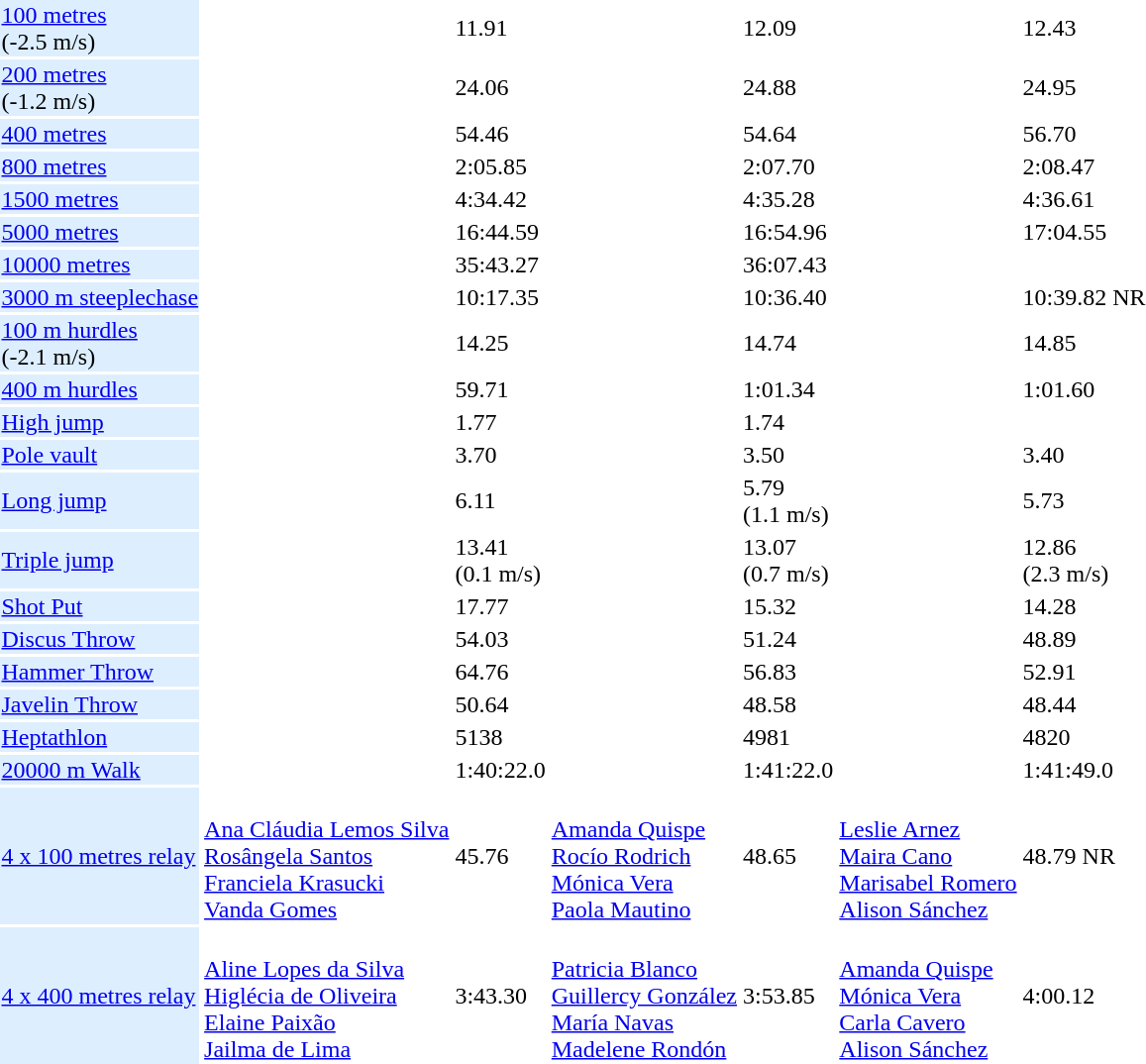<table>
<tr>
<td bgcolor = DDEEFF><a href='#'>100 metres</a> <br> (-2.5 m/s)</td>
<td></td>
<td>11.91</td>
<td></td>
<td>12.09</td>
<td></td>
<td>12.43</td>
</tr>
<tr>
<td bgcolor = DDEEFF><a href='#'>200 metres</a> <br> (-1.2 m/s)</td>
<td></td>
<td>24.06</td>
<td></td>
<td>24.88</td>
<td></td>
<td>24.95</td>
</tr>
<tr>
<td bgcolor = DDEEFF><a href='#'>400 metres</a></td>
<td></td>
<td>54.46</td>
<td></td>
<td>54.64</td>
<td></td>
<td>56.70</td>
</tr>
<tr>
<td bgcolor = DDEEFF><a href='#'>800 metres</a></td>
<td></td>
<td>2:05.85</td>
<td></td>
<td>2:07.70</td>
<td></td>
<td>2:08.47</td>
</tr>
<tr>
<td bgcolor = DDEEFF><a href='#'>1500 metres</a></td>
<td></td>
<td>4:34.42</td>
<td></td>
<td>4:35.28</td>
<td></td>
<td>4:36.61</td>
</tr>
<tr>
<td bgcolor = DDEEFF><a href='#'>5000 metres</a></td>
<td></td>
<td>16:44.59</td>
<td></td>
<td>16:54.96</td>
<td></td>
<td>17:04.55</td>
</tr>
<tr>
<td bgcolor = DDEEFF><a href='#'>10000 metres</a></td>
<td></td>
<td>35:43.27</td>
<td></td>
<td>36:07.43</td>
<td></td>
<td></td>
</tr>
<tr>
<td bgcolor = DDEEFF><a href='#'>3000 m steeplechase</a></td>
<td></td>
<td>10:17.35</td>
<td></td>
<td>10:36.40</td>
<td></td>
<td>10:39.82 NR</td>
</tr>
<tr>
<td bgcolor = DDEEFF><a href='#'>100 m hurdles</a> <br> (-2.1 m/s)</td>
<td></td>
<td>14.25</td>
<td></td>
<td>14.74</td>
<td></td>
<td>14.85</td>
</tr>
<tr>
<td bgcolor = DDEEFF><a href='#'>400 m hurdles</a></td>
<td></td>
<td>59.71</td>
<td></td>
<td>1:01.34</td>
<td></td>
<td>1:01.60</td>
</tr>
<tr>
<td bgcolor = DDEEFF><a href='#'>High jump</a></td>
<td></td>
<td>1.77</td>
<td> <br> </td>
<td>1.74</td>
<td></td>
<td></td>
</tr>
<tr>
<td bgcolor = DDEEFF><a href='#'>Pole vault</a></td>
<td></td>
<td>3.70</td>
<td></td>
<td>3.50</td>
<td></td>
<td>3.40</td>
</tr>
<tr>
<td bgcolor = DDEEFF><a href='#'>Long jump</a></td>
<td></td>
<td>6.11</td>
<td></td>
<td>5.79  <br> (1.1 m/s)</td>
<td></td>
<td>5.73</td>
</tr>
<tr>
<td bgcolor = DDEEFF><a href='#'>Triple jump</a></td>
<td></td>
<td>13.41  <br> (0.1 m/s)</td>
<td></td>
<td>13.07  <br> (0.7 m/s)</td>
<td></td>
<td>12.86  <br> (2.3 m/s)</td>
</tr>
<tr>
<td bgcolor = DDEEFF><a href='#'>Shot Put</a></td>
<td></td>
<td>17.77</td>
<td></td>
<td>15.32</td>
<td></td>
<td>14.28</td>
</tr>
<tr>
<td bgcolor = DDEEFF><a href='#'>Discus Throw</a></td>
<td></td>
<td>54.03</td>
<td></td>
<td>51.24</td>
<td></td>
<td>48.89</td>
</tr>
<tr>
<td bgcolor = DDEEFF><a href='#'>Hammer Throw</a></td>
<td></td>
<td>64.76</td>
<td></td>
<td>56.83</td>
<td></td>
<td>52.91</td>
</tr>
<tr>
<td bgcolor = DDEEFF><a href='#'>Javelin Throw</a></td>
<td></td>
<td>50.64</td>
<td></td>
<td>48.58</td>
<td></td>
<td>48.44</td>
</tr>
<tr>
<td bgcolor = DDEEFF><a href='#'>Heptathlon</a></td>
<td></td>
<td>5138</td>
<td></td>
<td>4981</td>
<td></td>
<td>4820</td>
</tr>
<tr>
<td bgcolor = DDEEFF><a href='#'>20000 m Walk</a></td>
<td></td>
<td>1:40:22.0</td>
<td></td>
<td>1:41:22.0</td>
<td></td>
<td>1:41:49.0</td>
</tr>
<tr>
<td bgcolor = DDEEFF><a href='#'>4 x 100 metres relay</a></td>
<td> <br> <a href='#'>Ana Cláudia Lemos Silva</a> <br> <a href='#'>Rosângela Santos</a> <br> <a href='#'>Franciela Krasucki</a> <br> <a href='#'>Vanda Gomes</a></td>
<td>45.76</td>
<td> <br> <a href='#'>Amanda Quispe</a> <br> <a href='#'>Rocío Rodrich</a> <br> <a href='#'>Mónica Vera</a> <br> <a href='#'>Paola Mautino</a></td>
<td>48.65</td>
<td> <br> <a href='#'>Leslie Arnez</a> <br> <a href='#'>Maira Cano</a> <br> <a href='#'>Marisabel Romero</a> <br> <a href='#'>Alison Sánchez</a></td>
<td>48.79 NR</td>
</tr>
<tr>
<td bgcolor = DDEEFF><a href='#'>4 x 400 metres relay</a></td>
<td> <br> <a href='#'>Aline Lopes da Silva</a> <br> <a href='#'>Higlécia de Oliveira</a> <br> <a href='#'>Elaine Paixão</a> <br> <a href='#'>Jailma de Lima</a></td>
<td>3:43.30</td>
<td> <br> <a href='#'>Patricia Blanco</a> <br> <a href='#'>Guillercy González</a> <br> <a href='#'>María Navas</a> <br> <a href='#'>Madelene Rondón</a></td>
<td>3:53.85</td>
<td> <br> <a href='#'>Amanda Quispe</a>  <br> <a href='#'>Mónica Vera</a> <br> <a href='#'>Carla Cavero</a> <br> <a href='#'>Alison Sánchez</a></td>
<td>4:00.12</td>
</tr>
</table>
